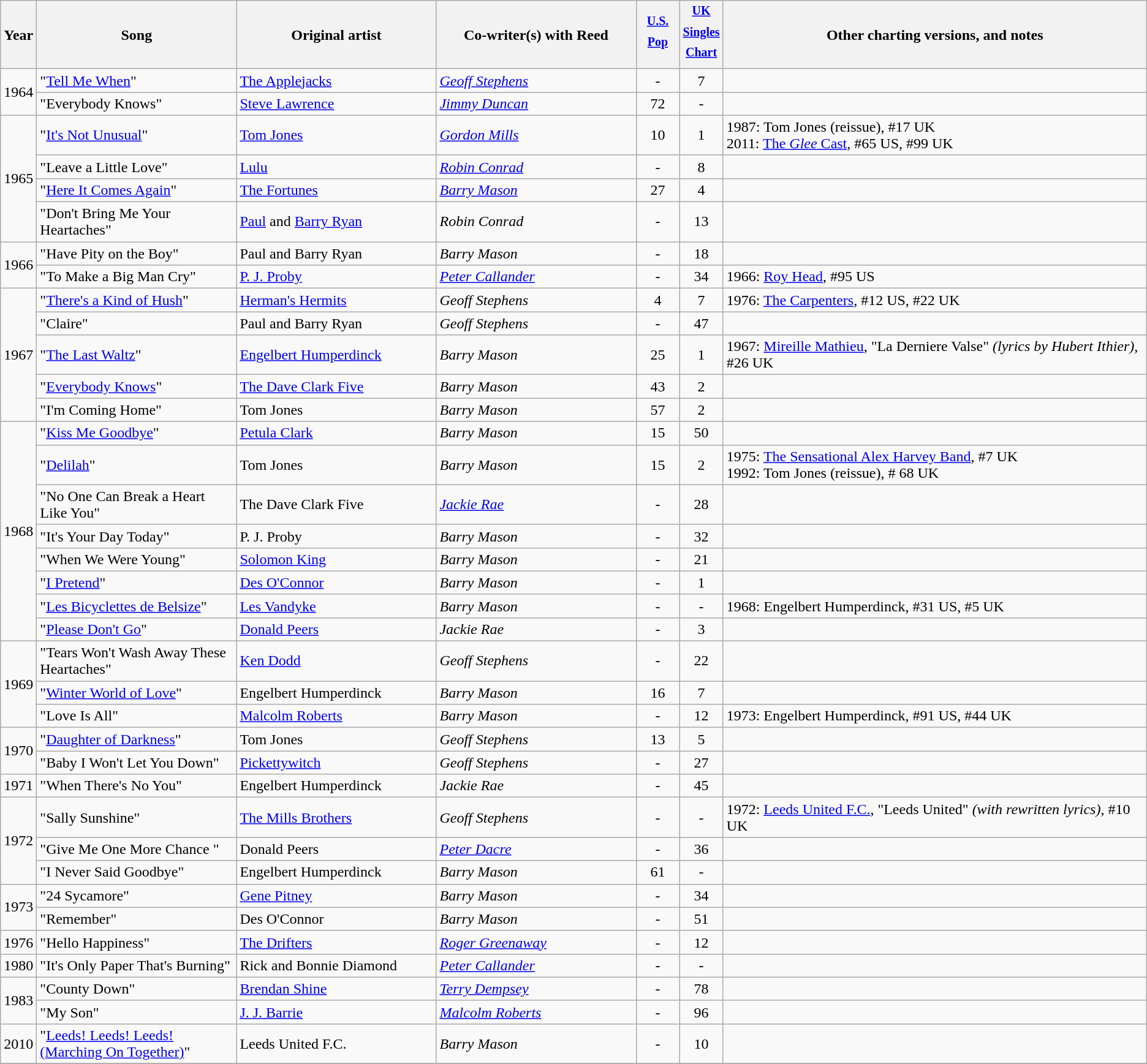<table class="wikitable sortable">
<tr>
<th>Year</th>
<th width="210">Song</th>
<th width="210">Original artist</th>
<th width="210">Co-writer(s) with Reed</th>
<th width="40" data-sort-type="number"><sup><a href='#'>U.S. Pop</a></sup></th>
<th width="40" data-sort-type="number"><sup><a href='#'>UK Singles Chart</a></sup></th>
<th>Other charting versions, and notes</th>
</tr>
<tr>
<td rowspan="2">1964</td>
<td>"<a href='#'>Tell Me When</a>"</td>
<td><a href='#'>The Applejacks</a></td>
<td><em><a href='#'>Geoff Stephens</a></em></td>
<td align="center">-</td>
<td align="center" data-sort-value="9e99">7</td>
<td></td>
</tr>
<tr>
<td>"Everybody Knows"</td>
<td><a href='#'>Steve Lawrence</a></td>
<td><em><a href='#'>Jimmy Duncan</a></em></td>
<td align="center">72</td>
<td align="center" data-sort-value="9e99">-</td>
<td></td>
</tr>
<tr>
<td rowspan="4">1965</td>
<td>"<a href='#'>It's Not Unusual</a>"</td>
<td><a href='#'>Tom Jones</a></td>
<td><em><a href='#'>Gordon Mills</a></em></td>
<td align="center">10</td>
<td align="center" data-sort-value="9e99">1</td>
<td>1987: Tom Jones (reissue), #17 UK<br>2011: <a href='#'>The <em>Glee</em> Cast</a>, #65 US, #99 UK</td>
</tr>
<tr>
<td>"Leave a Little Love"</td>
<td><a href='#'>Lulu</a></td>
<td><em><a href='#'>Robin Conrad</a></em></td>
<td align="center">-</td>
<td align="center" data-sort-value="9e99">8</td>
<td></td>
</tr>
<tr>
<td>"<a href='#'>Here It Comes Again</a>"</td>
<td><a href='#'>The Fortunes</a></td>
<td><em><a href='#'>Barry Mason</a></em></td>
<td align="center">27</td>
<td align="center" data-sort-value="9e99">4</td>
<td></td>
</tr>
<tr>
<td>"Don't Bring Me Your Heartaches"</td>
<td><a href='#'>Paul</a> and <a href='#'>Barry Ryan</a></td>
<td><em>Robin Conrad</em></td>
<td align="center">-</td>
<td align="center" data-sort-value="9e99">13</td>
<td></td>
</tr>
<tr>
<td rowspan="2">1966</td>
<td>"Have Pity on the Boy"</td>
<td>Paul and Barry Ryan</td>
<td><em>Barry Mason</em></td>
<td align="center">-</td>
<td align="center" data-sort-value="9e99">18</td>
<td></td>
</tr>
<tr>
<td>"To Make a Big Man Cry"</td>
<td><a href='#'>P. J. Proby</a></td>
<td><em><a href='#'>Peter Callander</a></em></td>
<td align="center">-</td>
<td align="center" data-sort-value="9e99">34</td>
<td>1966: <a href='#'>Roy Head</a>, #95 US</td>
</tr>
<tr>
<td rowspan="5">1967</td>
<td>"<a href='#'>There's a Kind of Hush</a>"</td>
<td><a href='#'>Herman's Hermits</a></td>
<td><em>Geoff Stephens</em></td>
<td align="center">4</td>
<td align="center" data-sort-value="9e99">7</td>
<td>1976: <a href='#'>The Carpenters</a>, #12 US, #22 UK</td>
</tr>
<tr>
<td>"Claire"</td>
<td>Paul and Barry Ryan</td>
<td><em>Geoff Stephens</em></td>
<td align="center">-</td>
<td align="center" data-sort-value="9e99">47</td>
<td></td>
</tr>
<tr>
<td>"<a href='#'>The Last Waltz</a>"</td>
<td><a href='#'>Engelbert Humperdinck</a></td>
<td><em>Barry Mason</em></td>
<td align="center">25</td>
<td align="center" data-sort-value="9e99">1</td>
<td>1967: <a href='#'>Mireille Mathieu</a>, "La Derniere Valse" <em>(lyrics by Hubert Ithier)</em>, #26 UK</td>
</tr>
<tr>
<td>"<a href='#'>Everybody Knows</a>"</td>
<td><a href='#'>The Dave Clark Five</a></td>
<td><em>Barry Mason</em></td>
<td align="center">43</td>
<td align="center" data-sort-value="9e99">2</td>
<td></td>
</tr>
<tr>
<td>"I'm Coming Home"</td>
<td>Tom Jones</td>
<td><em>Barry Mason</em></td>
<td align="center">57</td>
<td align="center" data-sort-value="9e99">2</td>
<td></td>
</tr>
<tr>
<td rowspan="8">1968</td>
<td>"<a href='#'>Kiss Me Goodbye</a>"</td>
<td><a href='#'>Petula Clark</a></td>
<td><em>Barry Mason</em></td>
<td align="center">15</td>
<td align="center" data-sort-value="9e99">50</td>
<td></td>
</tr>
<tr>
<td>"<a href='#'>Delilah</a>"</td>
<td>Tom Jones</td>
<td><em>Barry Mason</em></td>
<td align="center">15</td>
<td align="center" data-sort-value="9e99">2</td>
<td>1975: <a href='#'>The Sensational Alex Harvey Band</a>, #7 UK<br>1992: Tom Jones (reissue), # 68 UK</td>
</tr>
<tr>
<td>"No One Can Break a Heart Like You"</td>
<td>The Dave Clark Five</td>
<td><em><a href='#'>Jackie Rae</a></em></td>
<td align="center">-</td>
<td align="center" data-sort-value="9e99">28</td>
<td></td>
</tr>
<tr>
<td>"It's Your Day Today"</td>
<td>P. J. Proby</td>
<td><em>Barry Mason</em></td>
<td align="center">-</td>
<td align="center" data-sort-value="9e99">32</td>
<td></td>
</tr>
<tr>
<td>"When We Were Young"</td>
<td><a href='#'>Solomon King</a></td>
<td><em>Barry Mason</em></td>
<td align="center">-</td>
<td align="center" data-sort-value="9e99">21</td>
<td></td>
</tr>
<tr>
<td>"<a href='#'>I Pretend</a>"</td>
<td><a href='#'>Des O'Connor</a></td>
<td><em>Barry Mason</em></td>
<td align="center">-</td>
<td align="center" data-sort-value="9e99">1</td>
<td></td>
</tr>
<tr>
<td>"<a href='#'>Les Bicyclettes de Belsize</a>"</td>
<td><a href='#'>Les Vandyke</a></td>
<td><em>Barry Mason</em></td>
<td align="center">-</td>
<td align="center" data-sort-value="9e99">-</td>
<td>1968: Engelbert Humperdinck, #31 US, #5 UK</td>
</tr>
<tr>
<td>"<a href='#'>Please Don't Go</a>"</td>
<td><a href='#'>Donald Peers</a></td>
<td><em>Jackie Rae</em></td>
<td align="center">-</td>
<td align="center" data-sort-value="9e99">3</td>
<td></td>
</tr>
<tr>
<td rowspan="3">1969</td>
<td>"Tears Won't Wash Away These Heartaches"</td>
<td><a href='#'>Ken Dodd</a></td>
<td><em>Geoff Stephens</em></td>
<td align="center">-</td>
<td align="center" data-sort-value="9e99">22</td>
<td></td>
</tr>
<tr>
<td>"<a href='#'>Winter World of Love</a>"</td>
<td>Engelbert Humperdinck</td>
<td><em>Barry Mason</em></td>
<td align="center">16</td>
<td align="center" data-sort-value="9e99">7</td>
<td></td>
</tr>
<tr>
<td>"Love Is All"</td>
<td><a href='#'>Malcolm Roberts</a></td>
<td><em>Barry Mason</em></td>
<td align="center">-</td>
<td align="center" data-sort-value="9e99">12</td>
<td>1973: Engelbert Humperdinck, #91 US, #44 UK</td>
</tr>
<tr>
<td rowspan="2">1970</td>
<td>"<a href='#'>Daughter of Darkness</a>"</td>
<td>Tom Jones</td>
<td><em>Geoff Stephens</em></td>
<td align="center">13</td>
<td align="center" data-sort-value="9e99">5</td>
<td></td>
</tr>
<tr>
<td>"Baby I Won't Let You Down"</td>
<td><a href='#'>Pickettywitch</a></td>
<td><em>Geoff Stephens</em></td>
<td align="center">-</td>
<td align="center" data-sort-value="9e99">27</td>
<td></td>
</tr>
<tr>
<td rowspan="1">1971</td>
<td>"When There's No You"</td>
<td>Engelbert Humperdinck</td>
<td><em>Jackie Rae</em></td>
<td align="center">-</td>
<td align="center" data-sort-value="9e99">45</td>
<td></td>
</tr>
<tr>
<td rowspan="3">1972</td>
<td>"Sally Sunshine"</td>
<td><a href='#'>The Mills Brothers</a></td>
<td><em>Geoff Stephens</em></td>
<td align="center">-</td>
<td align="center" data-sort-value="9e99">-</td>
<td>1972: <a href='#'>Leeds United F.C.</a>, "Leeds United" <em>(with rewritten lyrics)</em>, #10 UK</td>
</tr>
<tr>
<td>"Give Me One More Chance "</td>
<td>Donald Peers</td>
<td><em><a href='#'>Peter Dacre</a></em></td>
<td align="center">-</td>
<td align="center" data-sort-value="9e99">36</td>
<td></td>
</tr>
<tr>
<td>"I Never Said Goodbye"</td>
<td>Engelbert Humperdinck</td>
<td><em>Barry Mason</em></td>
<td align="center">61</td>
<td align="center" data-sort-value="9e99">-</td>
<td></td>
</tr>
<tr>
<td rowspan="2">1973</td>
<td>"24 Sycamore"</td>
<td><a href='#'>Gene Pitney</a></td>
<td><em>Barry Mason</em></td>
<td align="center">-</td>
<td align="center" data-sort-value="9e99">34</td>
<td></td>
</tr>
<tr>
<td>"Remember"</td>
<td>Des O'Connor</td>
<td><em>Barry Mason</em></td>
<td align="center">-</td>
<td align="center" data-sort-value="9e99">51</td>
<td></td>
</tr>
<tr>
<td rowspan="1">1976</td>
<td>"Hello Happiness"</td>
<td><a href='#'>The Drifters</a></td>
<td><em><a href='#'>Roger Greenaway</a></em></td>
<td align="center">-</td>
<td align="center" data-sort-value="9e99">12</td>
<td></td>
</tr>
<tr>
<td rowspan="1">1980</td>
<td>"It's Only Paper That's Burning"</td>
<td>Rick and Bonnie Diamond</td>
<td><em><a href='#'>Peter Callander</a></em></td>
<td align="center">-</td>
<td align="center" data-sort-value="9e99">-</td>
<td></td>
</tr>
<tr>
<td rowspan="2">1983</td>
<td>"County Down"</td>
<td><a href='#'>Brendan Shine</a></td>
<td><em><a href='#'>Terry Dempsey</a></em></td>
<td align="center">-</td>
<td align="center" data-sort-value="9e99">78</td>
<td></td>
</tr>
<tr>
<td>"My Son"</td>
<td><a href='#'>J. J. Barrie</a></td>
<td><em><a href='#'>Malcolm Roberts</a></em></td>
<td align="center">-</td>
<td align="center" data-sort-value="9e99">96</td>
<td></td>
</tr>
<tr>
<td rowspan="1">2010</td>
<td>"<a href='#'>Leeds! Leeds! Leeds! (Marching On Together)</a>"</td>
<td>Leeds United F.C.</td>
<td><em>Barry Mason</em></td>
<td align="center">-</td>
<td align="center" data-sort-value="9e99">10</td>
<td></td>
</tr>
<tr>
</tr>
</table>
